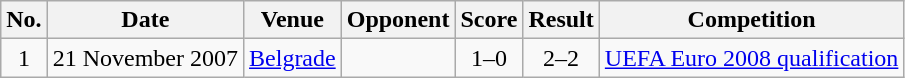<table class="wikitable sortable">
<tr>
<th scope="col">No.</th>
<th scope="col">Date</th>
<th scope="col">Venue</th>
<th scope="col">Opponent</th>
<th scope="col">Score</th>
<th scope="col">Result</th>
<th scope="col">Competition</th>
</tr>
<tr>
<td style="text-align:center">1</td>
<td>21 November 2007</td>
<td><a href='#'>Belgrade</a></td>
<td></td>
<td style="text-align:center">1–0</td>
<td style="text-align:center">2–2</td>
<td><a href='#'>UEFA Euro 2008 qualification</a></td>
</tr>
</table>
